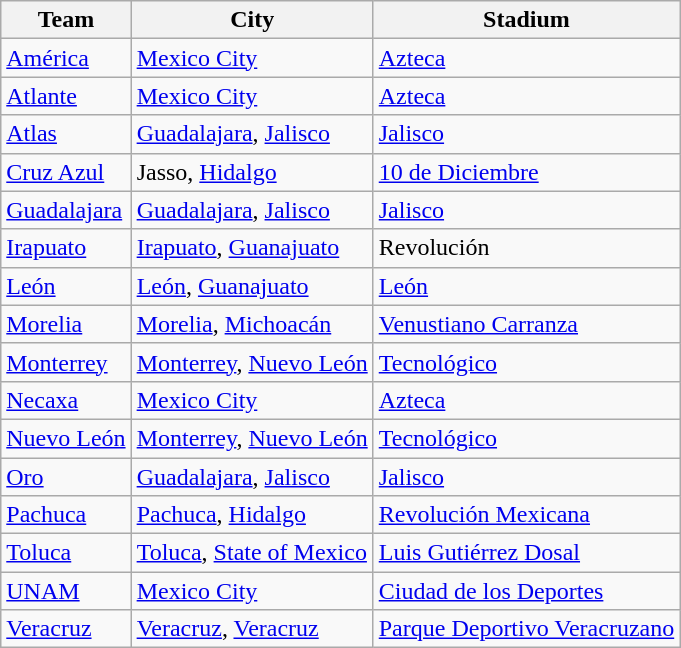<table class="wikitable" class="toccolours sortable">
<tr>
<th>Team</th>
<th>City</th>
<th>Stadium</th>
</tr>
<tr>
<td><a href='#'>América</a></td>
<td><a href='#'>Mexico City</a></td>
<td><a href='#'>Azteca</a></td>
</tr>
<tr>
<td><a href='#'>Atlante</a></td>
<td><a href='#'>Mexico City</a></td>
<td><a href='#'>Azteca</a></td>
</tr>
<tr>
<td><a href='#'>Atlas</a></td>
<td><a href='#'>Guadalajara</a>, <a href='#'>Jalisco</a></td>
<td><a href='#'>Jalisco</a></td>
</tr>
<tr>
<td><a href='#'>Cruz Azul</a></td>
<td>Jasso, <a href='#'>Hidalgo</a></td>
<td><a href='#'>10 de Diciembre</a></td>
</tr>
<tr>
<td><a href='#'>Guadalajara</a></td>
<td><a href='#'>Guadalajara</a>, <a href='#'>Jalisco</a></td>
<td><a href='#'>Jalisco</a></td>
</tr>
<tr>
<td><a href='#'>Irapuato</a></td>
<td><a href='#'>Irapuato</a>, <a href='#'>Guanajuato</a></td>
<td>Revolución</td>
</tr>
<tr>
<td><a href='#'>León</a></td>
<td><a href='#'>León</a>, <a href='#'>Guanajuato</a></td>
<td><a href='#'>León</a></td>
</tr>
<tr>
<td><a href='#'>Morelia</a></td>
<td><a href='#'>Morelia</a>, <a href='#'>Michoacán</a></td>
<td><a href='#'>Venustiano Carranza</a></td>
</tr>
<tr>
<td><a href='#'>Monterrey</a></td>
<td><a href='#'>Monterrey</a>, <a href='#'>Nuevo León</a></td>
<td><a href='#'>Tecnológico</a></td>
</tr>
<tr>
<td><a href='#'>Necaxa</a></td>
<td><a href='#'>Mexico City</a></td>
<td><a href='#'>Azteca</a></td>
</tr>
<tr>
<td><a href='#'>Nuevo León</a></td>
<td><a href='#'>Monterrey</a>, <a href='#'>Nuevo León</a></td>
<td><a href='#'>Tecnológico</a></td>
</tr>
<tr>
<td><a href='#'>Oro</a></td>
<td><a href='#'>Guadalajara</a>, <a href='#'>Jalisco</a></td>
<td><a href='#'>Jalisco</a></td>
</tr>
<tr>
<td><a href='#'>Pachuca</a></td>
<td><a href='#'>Pachuca</a>, <a href='#'>Hidalgo</a></td>
<td><a href='#'>Revolución Mexicana</a></td>
</tr>
<tr>
<td><a href='#'>Toluca</a></td>
<td><a href='#'>Toluca</a>, <a href='#'>State of Mexico</a></td>
<td><a href='#'>Luis Gutiérrez Dosal</a></td>
</tr>
<tr>
<td><a href='#'>UNAM</a></td>
<td><a href='#'>Mexico City</a></td>
<td><a href='#'>Ciudad de los Deportes</a></td>
</tr>
<tr>
<td><a href='#'>Veracruz</a></td>
<td><a href='#'>Veracruz</a>, <a href='#'>Veracruz</a></td>
<td><a href='#'>Parque Deportivo Veracruzano</a></td>
</tr>
</table>
